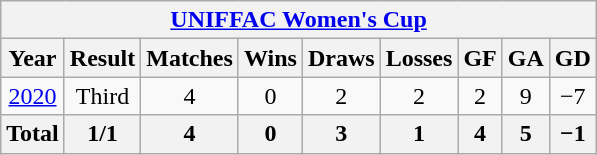<table class="wikitable" style="text-align: center;">
<tr>
<th colspan=9><strong><a href='#'>UNIFFAC Women's Cup</a> </strong></th>
</tr>
<tr>
<th>Year</th>
<th>Result</th>
<th>Matches</th>
<th>Wins</th>
<th>Draws</th>
<th>Losses</th>
<th>GF</th>
<th>GA</th>
<th>GD</th>
</tr>
<tr>
<td><a href='#'>2020</a></td>
<td>Third</td>
<td>4</td>
<td>0</td>
<td>2</td>
<td>2</td>
<td>2</td>
<td>9</td>
<td>−7</td>
</tr>
<tr>
<th>Total</th>
<th>1/1</th>
<th>4</th>
<th>0</th>
<th>3</th>
<th>1</th>
<th>4</th>
<th>5</th>
<th>−1</th>
</tr>
</table>
